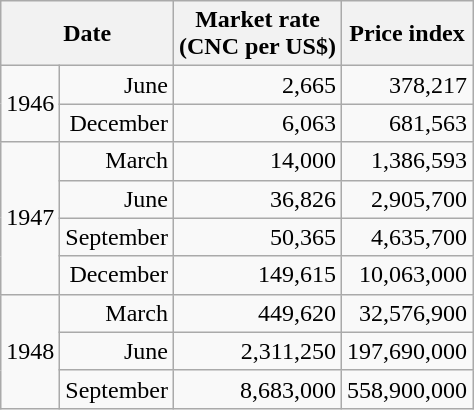<table class="wikitable" style="text-align:right">
<tr>
<th colspan="2">Date</th>
<th>Market rate<br>(CNC per US$)</th>
<th>Price index</th>
</tr>
<tr>
<td rowspan="2">1946</td>
<td>June</td>
<td>2,665</td>
<td>378,217</td>
</tr>
<tr>
<td>December</td>
<td>6,063</td>
<td>681,563</td>
</tr>
<tr>
<td rowspan="4">1947</td>
<td>March</td>
<td>14,000</td>
<td>1,386,593</td>
</tr>
<tr>
<td>June</td>
<td>36,826</td>
<td>2,905,700</td>
</tr>
<tr>
<td>September</td>
<td>50,365</td>
<td>4,635,700</td>
</tr>
<tr>
<td>December</td>
<td>149,615</td>
<td>10,063,000</td>
</tr>
<tr>
<td rowspan="3">1948</td>
<td>March</td>
<td>449,620</td>
<td>32,576,900</td>
</tr>
<tr>
<td>June</td>
<td>2,311,250</td>
<td>197,690,000</td>
</tr>
<tr>
<td>September</td>
<td>8,683,000</td>
<td>558,900,000</td>
</tr>
</table>
